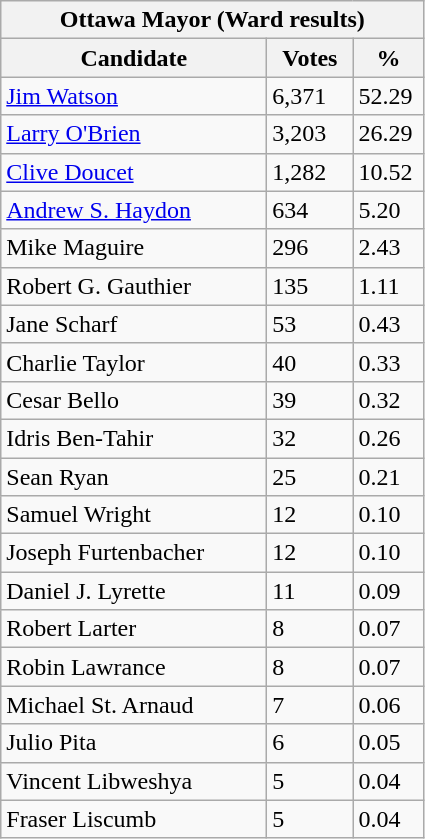<table class="wikitable">
<tr>
<th colspan="3">Ottawa Mayor (Ward results)</th>
</tr>
<tr>
<th style="width: 170px">Candidate</th>
<th style="width: 50px">Votes</th>
<th style="width: 40px">%</th>
</tr>
<tr>
<td><a href='#'>Jim Watson</a></td>
<td>6,371</td>
<td>52.29</td>
</tr>
<tr>
<td><a href='#'>Larry O'Brien</a></td>
<td>3,203</td>
<td>26.29</td>
</tr>
<tr>
<td><a href='#'>Clive Doucet</a></td>
<td>1,282</td>
<td>10.52</td>
</tr>
<tr>
<td><a href='#'>Andrew S. Haydon</a></td>
<td>634</td>
<td>5.20</td>
</tr>
<tr>
<td>Mike Maguire</td>
<td>296</td>
<td>2.43</td>
</tr>
<tr>
<td>Robert G. Gauthier</td>
<td>135</td>
<td>1.11</td>
</tr>
<tr>
<td>Jane Scharf</td>
<td>53</td>
<td>0.43</td>
</tr>
<tr>
<td>Charlie Taylor</td>
<td>40</td>
<td>0.33</td>
</tr>
<tr>
<td>Cesar Bello</td>
<td>39</td>
<td>0.32</td>
</tr>
<tr>
<td>Idris Ben-Tahir</td>
<td>32</td>
<td>0.26</td>
</tr>
<tr>
<td>Sean Ryan</td>
<td>25</td>
<td>0.21</td>
</tr>
<tr>
<td>Samuel Wright</td>
<td>12</td>
<td>0.10</td>
</tr>
<tr>
<td>Joseph Furtenbacher</td>
<td>12</td>
<td>0.10</td>
</tr>
<tr>
<td>Daniel J. Lyrette</td>
<td>11</td>
<td>0.09</td>
</tr>
<tr>
<td>Robert Larter</td>
<td>8</td>
<td>0.07</td>
</tr>
<tr>
<td>Robin Lawrance</td>
<td>8</td>
<td>0.07</td>
</tr>
<tr>
<td>Michael St. Arnaud</td>
<td>7</td>
<td>0.06</td>
</tr>
<tr>
<td>Julio Pita</td>
<td>6</td>
<td>0.05</td>
</tr>
<tr>
<td>Vincent Libweshya</td>
<td>5</td>
<td>0.04</td>
</tr>
<tr>
<td>Fraser Liscumb</td>
<td>5</td>
<td>0.04</td>
</tr>
</table>
